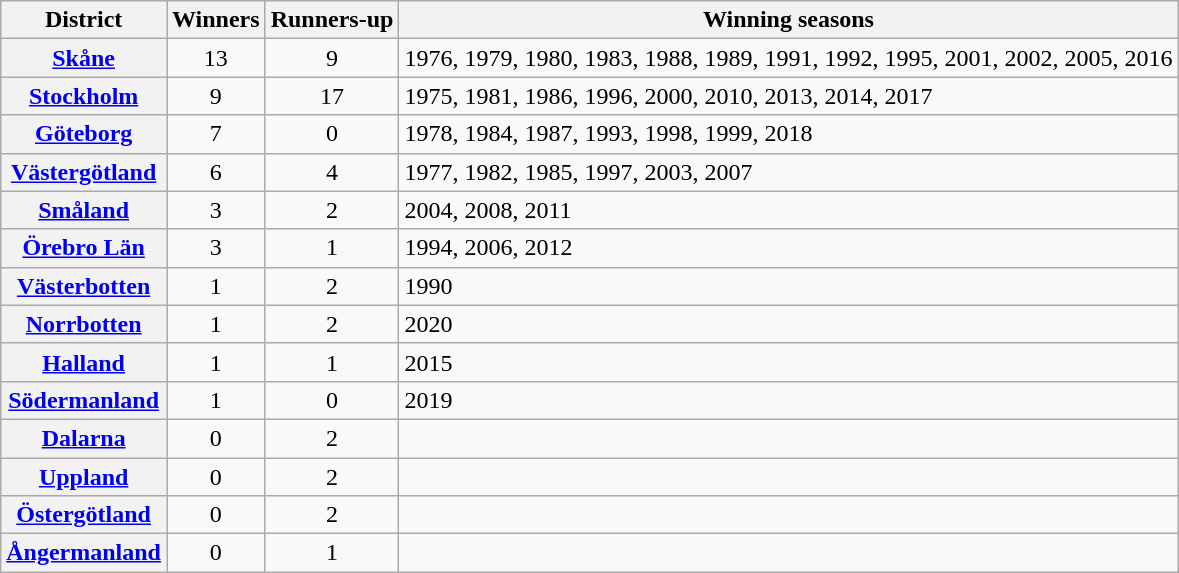<table class="wikitable">
<tr>
<th>District</th>
<th>Winners</th>
<th>Runners-up</th>
<th>Winning seasons</th>
</tr>
<tr>
<th><a href='#'>Skåne</a></th>
<td align="center">13</td>
<td align="center">9</td>
<td>1976, 1979, 1980, 1983, 1988, 1989, 1991, 1992, 1995, 2001, 2002, 2005, 2016</td>
</tr>
<tr>
<th><a href='#'>Stockholm</a></th>
<td align="center">9</td>
<td align="center">17</td>
<td>1975, 1981, 1986, 1996, 2000, 2010, 2013, 2014, 2017</td>
</tr>
<tr>
<th><a href='#'>Göteborg</a></th>
<td align="center">7</td>
<td align="center">0</td>
<td>1978, 1984, 1987, 1993, 1998, 1999, 2018</td>
</tr>
<tr>
<th><a href='#'>Västergötland</a></th>
<td align="center">6</td>
<td align="center">4</td>
<td>1977, 1982, 1985, 1997, 2003, 2007</td>
</tr>
<tr>
<th><a href='#'>Småland</a></th>
<td align="center">3</td>
<td align="center">2</td>
<td>2004, 2008, 2011</td>
</tr>
<tr>
<th><a href='#'>Örebro Län</a></th>
<td align="center">3</td>
<td align="center">1</td>
<td>1994, 2006, 2012</td>
</tr>
<tr>
<th><a href='#'>Västerbotten</a></th>
<td align="center">1</td>
<td align="center">2</td>
<td>1990</td>
</tr>
<tr>
<th><a href='#'>Norrbotten</a></th>
<td align="center">1</td>
<td align="center">2</td>
<td>2020</td>
</tr>
<tr>
<th><a href='#'>Halland</a></th>
<td align="center">1</td>
<td align="center">1</td>
<td>2015</td>
</tr>
<tr>
<th><a href='#'>Södermanland</a></th>
<td align="center">1</td>
<td align="center">0</td>
<td>2019</td>
</tr>
<tr>
<th><a href='#'>Dalarna</a></th>
<td align="center">0</td>
<td align="center">2</td>
<td></td>
</tr>
<tr>
<th><a href='#'>Uppland</a></th>
<td align="center">0</td>
<td align="center">2</td>
<td></td>
</tr>
<tr>
<th><a href='#'>Östergötland</a></th>
<td align="center">0</td>
<td align="center">2</td>
<td></td>
</tr>
<tr>
<th><a href='#'>Ångermanland</a></th>
<td align="center">0</td>
<td align="center">1</td>
<td></td>
</tr>
</table>
